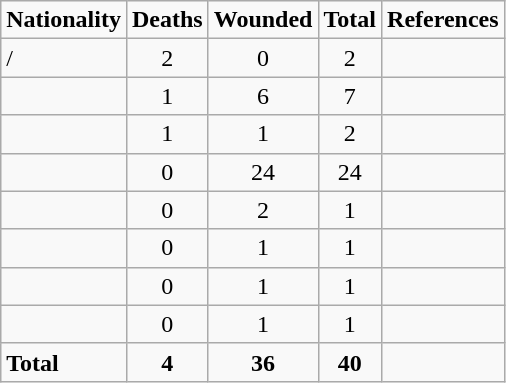<table class="wikitable sortable" style="font-size:100%; text-align:left; margin:0 0 1.5em 1.5em;">
<tr>
<td align=left><strong>Nationality</strong></td>
<td align=center><strong>Deaths</strong></td>
<td align=center><strong>Wounded</strong></td>
<td align=center><strong>Total</strong></td>
<td align=left><strong>References</strong></td>
</tr>
<tr>
<td align=left> / </td>
<td align="center">2</td>
<td align="center">0</td>
<td align="center">2</td>
<td></td>
</tr>
<tr>
<td align=left></td>
<td align="center">1</td>
<td align="center">6</td>
<td align="center">7</td>
<td></td>
</tr>
<tr>
<td align=left></td>
<td align="center">1</td>
<td align="center">1</td>
<td align="center">2</td>
<td></td>
</tr>
<tr>
<td align=left></td>
<td align="center">0</td>
<td align="center">24</td>
<td align="center">24</td>
<td></td>
</tr>
<tr>
<td align=left></td>
<td align="center">0</td>
<td align="center">2</td>
<td align="center">1</td>
<td></td>
</tr>
<tr>
<td align=left></td>
<td align="center">0</td>
<td align="center">1</td>
<td align="center">1</td>
<td></td>
</tr>
<tr>
<td align=left></td>
<td align="center">0</td>
<td align="center">1</td>
<td align="center">1</td>
<td></td>
</tr>
<tr>
<td align=left></td>
<td align="center">0</td>
<td align="center">1</td>
<td align="center">1</td>
<td></td>
</tr>
<tr>
<td align=left><strong>Total</strong></td>
<td align="center"><strong>4</strong></td>
<td align="center"><strong>36</strong></td>
<td align="center"><strong>40</strong></td>
<td></td>
</tr>
</table>
